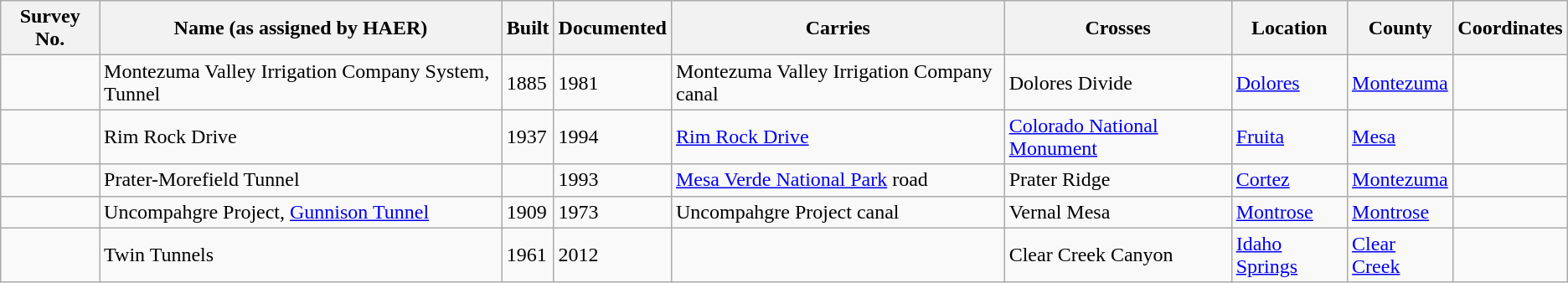<table class="wikitable sortable">
<tr>
<th>Survey No.</th>
<th>Name (as assigned by HAER)</th>
<th>Built</th>
<th>Documented</th>
<th>Carries</th>
<th>Crosses</th>
<th>Location</th>
<th>County</th>
<th>Coordinates</th>
</tr>
<tr>
<td></td>
<td>Montezuma Valley Irrigation Company System, Tunnel</td>
<td>1885</td>
<td>1981</td>
<td>Montezuma Valley Irrigation Company canal</td>
<td>Dolores Divide</td>
<td><a href='#'>Dolores</a></td>
<td><a href='#'>Montezuma</a></td>
<td></td>
</tr>
<tr>
<td></td>
<td>Rim Rock Drive</td>
<td>1937</td>
<td>1994</td>
<td><a href='#'>Rim Rock Drive</a></td>
<td><a href='#'>Colorado National Monument</a></td>
<td><a href='#'>Fruita</a></td>
<td><a href='#'>Mesa</a></td>
<td></td>
</tr>
<tr>
<td></td>
<td>Prater-Morefield Tunnel</td>
<td></td>
<td>1993</td>
<td><a href='#'>Mesa Verde National Park</a> road</td>
<td>Prater Ridge</td>
<td><a href='#'>Cortez</a></td>
<td><a href='#'>Montezuma</a></td>
<td></td>
</tr>
<tr>
<td></td>
<td>Uncompahgre Project, <a href='#'>Gunnison Tunnel</a></td>
<td>1909</td>
<td>1973</td>
<td>Uncompahgre Project canal</td>
<td>Vernal Mesa</td>
<td><a href='#'>Montrose</a></td>
<td><a href='#'>Montrose</a></td>
<td></td>
</tr>
<tr>
<td></td>
<td>Twin Tunnels</td>
<td>1961</td>
<td>2012</td>
<td></td>
<td>Clear Creek Canyon</td>
<td><a href='#'>Idaho Springs</a></td>
<td><a href='#'>Clear Creek</a></td>
<td></td>
</tr>
</table>
